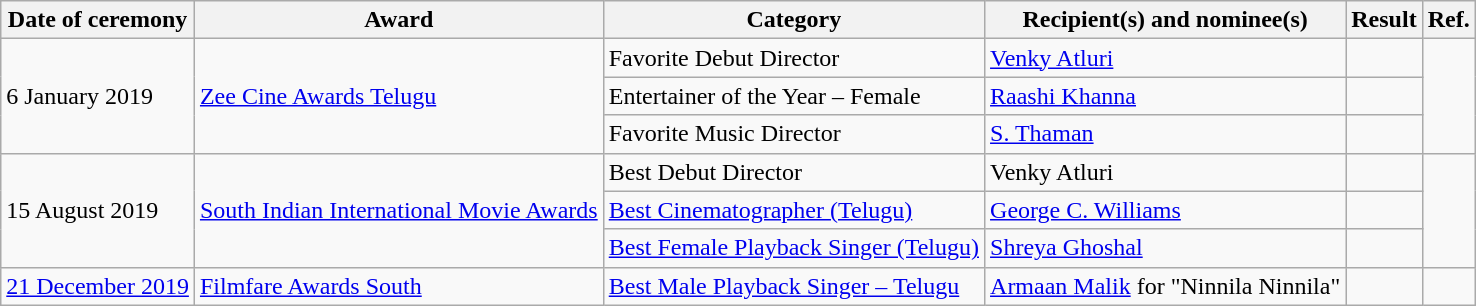<table class="wikitable sortable">
<tr>
<th>Date of ceremony</th>
<th>Award</th>
<th>Category</th>
<th>Recipient(s) and nominee(s)</th>
<th>Result</th>
<th>Ref.</th>
</tr>
<tr>
<td rowspan="3">6 January 2019</td>
<td rowspan="3"><a href='#'>Zee Cine Awards Telugu</a></td>
<td>Favorite Debut Director</td>
<td><a href='#'>Venky Atluri</a></td>
<td></td>
<td rowspan="3"></td>
</tr>
<tr>
<td>Entertainer of the Year – Female</td>
<td><a href='#'>Raashi Khanna</a></td>
<td></td>
</tr>
<tr>
<td>Favorite Music Director</td>
<td><a href='#'>S. Thaman</a></td>
<td></td>
</tr>
<tr>
<td rowspan="3">15 August 2019</td>
<td rowspan="3"><a href='#'>South Indian International Movie Awards</a></td>
<td>Best Debut Director</td>
<td>Venky Atluri</td>
<td></td>
<td rowspan="3"></td>
</tr>
<tr>
<td><a href='#'>Best Cinematographer (Telugu)</a></td>
<td><a href='#'>George C. Williams</a></td>
<td></td>
</tr>
<tr>
<td><a href='#'>Best Female Playback Singer (Telugu)</a></td>
<td><a href='#'>Shreya Ghoshal</a></td>
<td></td>
</tr>
<tr>
<td><a href='#'>21 December 2019</a></td>
<td><a href='#'>Filmfare Awards South</a></td>
<td><a href='#'>Best Male Playback Singer – Telugu</a></td>
<td><a href='#'>Armaan Malik</a> for "Ninnila Ninnila"</td>
<td></td>
<td></td>
</tr>
</table>
